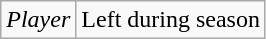<table class="wikitable">
<tr>
<td><em>Player</em></td>
<td>Left during season</td>
</tr>
</table>
